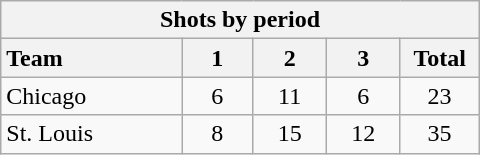<table class="wikitable" style="width:20em; text-align:right;">
<tr>
<th colspan=6>Shots by period</th>
</tr>
<tr>
<th style="width:8em; text-align:left;">Team</th>
<th style="width:3em;">1</th>
<th style="width:3em;">2</th>
<th style="width:3em;">3</th>
<th style="width:3em;">Total</th>
</tr>
<tr>
<td style="text-align:left;">Chicago</td>
<td align=center>6</td>
<td align=center>11</td>
<td align=center>6</td>
<td align=center>23</td>
</tr>
<tr>
<td style="text-align:left;">St. Louis</td>
<td align=center>8</td>
<td align=center>15</td>
<td align=center>12</td>
<td align=center>35</td>
</tr>
</table>
